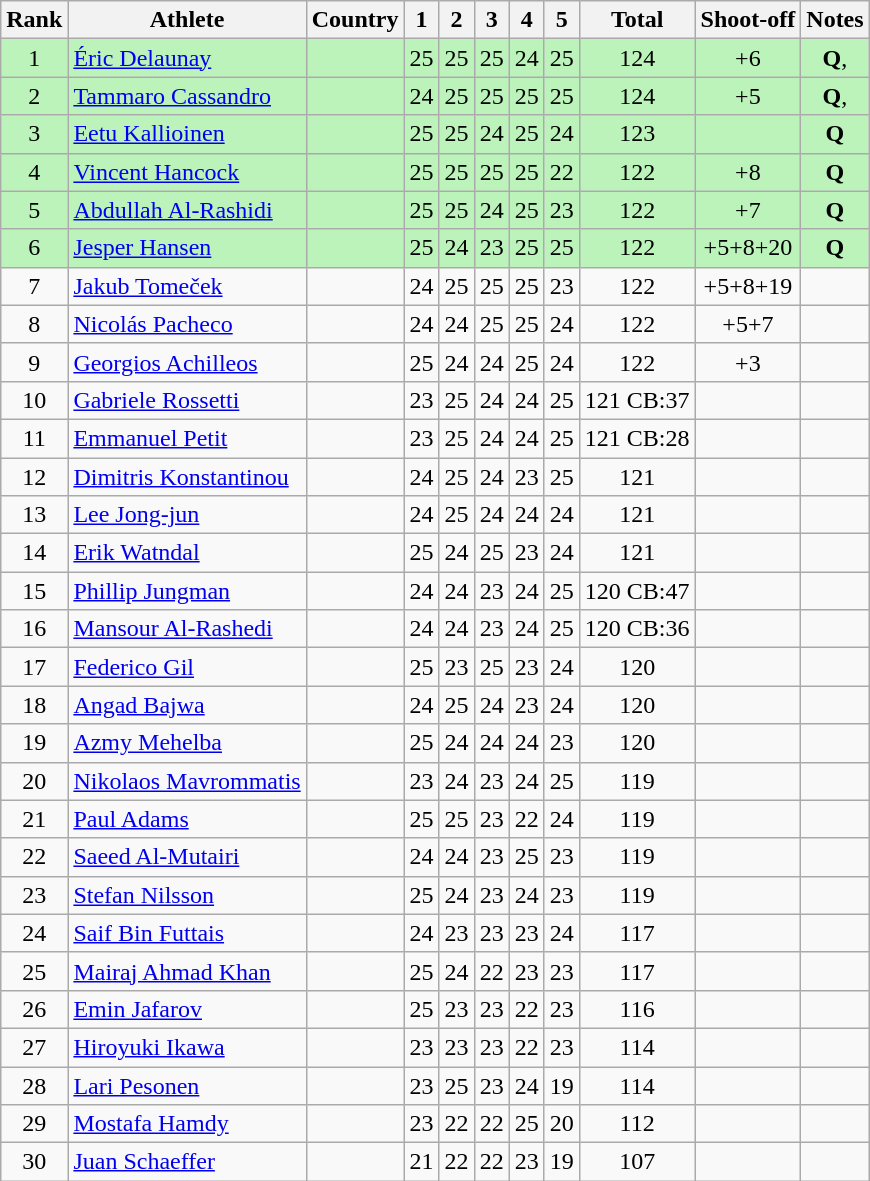<table class="wikitable sortable" style="text-align:center">
<tr>
<th>Rank</th>
<th>Athlete</th>
<th>Country</th>
<th class="sortable">1</th>
<th class="sortable">2</th>
<th class="sortable">3</th>
<th class="sortable">4</th>
<th class="sortable">5</th>
<th>Total</th>
<th class="unsortable">Shoot-off</th>
<th class="unsortable">Notes</th>
</tr>
<tr bgcolor=bbf3bb>
<td>1</td>
<td align=left><a href='#'>Éric Delaunay</a></td>
<td align=left></td>
<td>25</td>
<td>25</td>
<td>25</td>
<td>24</td>
<td>25</td>
<td>124</td>
<td>+6</td>
<td><strong>Q</strong>, </td>
</tr>
<tr bgcolor=bbf3bb>
<td>2</td>
<td align=left><a href='#'>Tammaro Cassandro</a></td>
<td align=left></td>
<td>24</td>
<td>25</td>
<td>25</td>
<td>25</td>
<td>25</td>
<td>124</td>
<td>+5</td>
<td><strong>Q</strong>, </td>
</tr>
<tr bgcolor=bbf3bb>
<td>3</td>
<td align=left><a href='#'>Eetu Kallioinen</a></td>
<td align=left></td>
<td>25</td>
<td>25</td>
<td>24</td>
<td>25</td>
<td>24</td>
<td>123</td>
<td></td>
<td><strong>Q</strong></td>
</tr>
<tr bgcolor=bbf3bb>
<td>4</td>
<td align=left><a href='#'>Vincent Hancock</a></td>
<td align=left></td>
<td>25</td>
<td>25</td>
<td>25</td>
<td>25</td>
<td>22</td>
<td>122</td>
<td>+8</td>
<td><strong>Q</strong></td>
</tr>
<tr bgcolor=bbf3bb>
<td>5</td>
<td align=left><a href='#'>Abdullah Al-Rashidi</a></td>
<td align=left></td>
<td>25</td>
<td>25</td>
<td>24</td>
<td>25</td>
<td>23</td>
<td>122</td>
<td>+7</td>
<td><strong>Q</strong></td>
</tr>
<tr bgcolor=bbf3bb>
<td>6</td>
<td align=left><a href='#'>Jesper Hansen</a></td>
<td align=left></td>
<td>25</td>
<td>24</td>
<td>23</td>
<td>25</td>
<td>25</td>
<td>122</td>
<td>+5+8+20</td>
<td><strong>Q</strong></td>
</tr>
<tr>
<td>7</td>
<td align=left><a href='#'>Jakub Tomeček</a></td>
<td align=left></td>
<td>24</td>
<td>25</td>
<td>25</td>
<td>25</td>
<td>23</td>
<td>122</td>
<td>+5+8+19</td>
<td></td>
</tr>
<tr>
<td>8</td>
<td align=left><a href='#'>Nicolás Pacheco</a></td>
<td align=left></td>
<td>24</td>
<td>24</td>
<td>25</td>
<td>25</td>
<td>24</td>
<td>122</td>
<td>+5+7</td>
<td></td>
</tr>
<tr>
<td>9</td>
<td align=left><a href='#'>Georgios Achilleos</a></td>
<td align=left></td>
<td>25</td>
<td>24</td>
<td>24</td>
<td>25</td>
<td>24</td>
<td>122</td>
<td>+3</td>
<td></td>
</tr>
<tr>
<td>10</td>
<td align=left><a href='#'>Gabriele Rossetti</a></td>
<td align=left></td>
<td>23</td>
<td>25</td>
<td>24</td>
<td>24</td>
<td>25</td>
<td>121 CB:37</td>
<td></td>
<td></td>
</tr>
<tr>
<td>11</td>
<td align=left><a href='#'>Emmanuel Petit</a></td>
<td align=left></td>
<td>23</td>
<td>25</td>
<td>24</td>
<td>24</td>
<td>25</td>
<td>121 CB:28</td>
<td></td>
<td></td>
</tr>
<tr>
<td>12</td>
<td align=left><a href='#'>Dimitris Konstantinou</a></td>
<td align=left></td>
<td>24</td>
<td>25</td>
<td>24</td>
<td>23</td>
<td>25</td>
<td>121</td>
<td></td>
<td></td>
</tr>
<tr>
<td>13</td>
<td align=left><a href='#'>Lee Jong-jun</a></td>
<td align=left></td>
<td>24</td>
<td>25</td>
<td>24</td>
<td>24</td>
<td>24</td>
<td>121</td>
<td></td>
<td></td>
</tr>
<tr>
<td>14</td>
<td align=left><a href='#'>Erik Watndal</a></td>
<td align=left></td>
<td>25</td>
<td>24</td>
<td>25</td>
<td>23</td>
<td>24</td>
<td>121</td>
<td></td>
<td></td>
</tr>
<tr>
<td>15</td>
<td align=left><a href='#'>Phillip Jungman</a></td>
<td align=left></td>
<td>24</td>
<td>24</td>
<td>23</td>
<td>24</td>
<td>25</td>
<td>120 CB:47</td>
<td></td>
<td></td>
</tr>
<tr>
<td>16</td>
<td align=left><a href='#'>Mansour Al-Rashedi</a></td>
<td align=left></td>
<td>24</td>
<td>24</td>
<td>23</td>
<td>24</td>
<td>25</td>
<td>120 CB:36</td>
<td></td>
<td></td>
</tr>
<tr>
<td>17</td>
<td align=left><a href='#'>Federico Gil</a></td>
<td align=left></td>
<td>25</td>
<td>23</td>
<td>25</td>
<td>23</td>
<td>24</td>
<td>120</td>
<td></td>
<td></td>
</tr>
<tr>
<td>18</td>
<td align=left><a href='#'>Angad Bajwa</a></td>
<td align=left></td>
<td>24</td>
<td>25</td>
<td>24</td>
<td>23</td>
<td>24</td>
<td>120</td>
<td></td>
<td></td>
</tr>
<tr>
<td>19</td>
<td align=left><a href='#'>Azmy Mehelba</a></td>
<td align=left></td>
<td>25</td>
<td>24</td>
<td>24</td>
<td>24</td>
<td>23</td>
<td>120</td>
<td></td>
<td></td>
</tr>
<tr>
<td>20</td>
<td align=left><a href='#'>Nikolaos Mavrommatis</a></td>
<td align=left></td>
<td>23</td>
<td>24</td>
<td>23</td>
<td>24</td>
<td>25</td>
<td>119</td>
<td></td>
<td></td>
</tr>
<tr>
<td>21</td>
<td align=left><a href='#'>Paul Adams</a></td>
<td align=left></td>
<td>25</td>
<td>25</td>
<td>23</td>
<td>22</td>
<td>24</td>
<td>119</td>
<td></td>
<td></td>
</tr>
<tr>
<td>22</td>
<td align=left><a href='#'>Saeed Al-Mutairi</a></td>
<td align=left></td>
<td>24</td>
<td>24</td>
<td>23</td>
<td>25</td>
<td>23</td>
<td>119</td>
<td></td>
<td></td>
</tr>
<tr>
<td>23</td>
<td align=left><a href='#'>Stefan Nilsson</a></td>
<td align=left></td>
<td>25</td>
<td>24</td>
<td>23</td>
<td>24</td>
<td>23</td>
<td>119</td>
<td></td>
<td></td>
</tr>
<tr>
<td>24</td>
<td align=left><a href='#'>Saif Bin Futtais</a></td>
<td align=left></td>
<td>24</td>
<td>23</td>
<td>23</td>
<td>23</td>
<td>24</td>
<td>117</td>
<td></td>
<td></td>
</tr>
<tr>
<td>25</td>
<td align=left><a href='#'>Mairaj Ahmad Khan</a></td>
<td align=left></td>
<td>25</td>
<td>24</td>
<td>22</td>
<td>23</td>
<td>23</td>
<td>117</td>
<td></td>
<td></td>
</tr>
<tr>
<td>26</td>
<td align=left><a href='#'>Emin Jafarov</a></td>
<td align=left></td>
<td>25</td>
<td>23</td>
<td>23</td>
<td>22</td>
<td>23</td>
<td>116</td>
<td></td>
<td></td>
</tr>
<tr>
<td>27</td>
<td align=left><a href='#'>Hiroyuki Ikawa</a></td>
<td align=left></td>
<td>23</td>
<td>23</td>
<td>23</td>
<td>22</td>
<td>23</td>
<td>114</td>
<td></td>
<td></td>
</tr>
<tr>
<td>28</td>
<td align=left><a href='#'>Lari Pesonen</a></td>
<td align=left></td>
<td>23</td>
<td>25</td>
<td>23</td>
<td>24</td>
<td>19</td>
<td>114</td>
<td></td>
<td></td>
</tr>
<tr>
<td>29</td>
<td align=left><a href='#'>Mostafa Hamdy</a></td>
<td align=left></td>
<td>23</td>
<td>22</td>
<td>22</td>
<td>25</td>
<td>20</td>
<td>112</td>
<td></td>
<td></td>
</tr>
<tr>
<td>30</td>
<td align=left><a href='#'>Juan Schaeffer</a></td>
<td align=left></td>
<td>21</td>
<td>22</td>
<td>22</td>
<td>23</td>
<td>19</td>
<td>107</td>
<td></td>
<td></td>
</tr>
</table>
